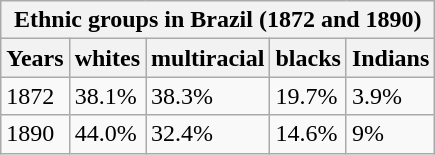<table class="wikitable floatright">
<tr>
<th colspan="5">Ethnic groups in Brazil (1872 and 1890)</th>
</tr>
<tr>
<th>Years</th>
<th>whites</th>
<th>multiracial</th>
<th>blacks</th>
<th>Indians</th>
</tr>
<tr>
<td>1872</td>
<td>38.1%</td>
<td>38.3%</td>
<td>19.7%</td>
<td>3.9%</td>
</tr>
<tr>
<td>1890</td>
<td>44.0%</td>
<td>32.4%</td>
<td>14.6%</td>
<td>9%</td>
</tr>
</table>
